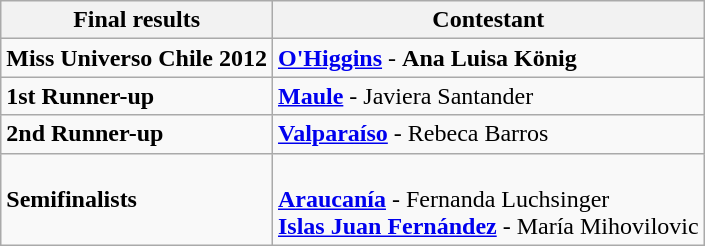<table class="wikitable">
<tr>
<th>Final results</th>
<th>Contestant</th>
</tr>
<tr>
<td><strong>Miss Universo Chile 2012</strong></td>
<td><strong><a href='#'>O'Higgins</a></strong> - <strong>Ana Luisa König</strong></td>
</tr>
<tr>
<td><strong>1st Runner-up</strong></td>
<td><strong><a href='#'>Maule</a></strong> - Javiera Santander</td>
</tr>
<tr>
<td><strong>2nd Runner-up</strong></td>
<td><strong><a href='#'>Valparaíso</a></strong> - Rebeca Barros</td>
</tr>
<tr>
<td><strong>Semifinalists</strong></td>
<td><br><strong><a href='#'>Araucanía</a></strong> - Fernanda Luchsinger<br> 
<strong><a href='#'>Islas Juan Fernández</a></strong> - María Mihovilovic</td>
</tr>
</table>
